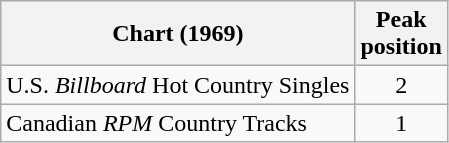<table class="wikitable">
<tr>
<th align="left">Chart (1969)</th>
<th align="center">Peak<br>position</th>
</tr>
<tr>
<td align="left">U.S. <em>Billboard</em> Hot Country Singles</td>
<td align="center">2</td>
</tr>
<tr>
<td align="left">Canadian <em>RPM</em> Country Tracks</td>
<td align="center">1</td>
</tr>
</table>
